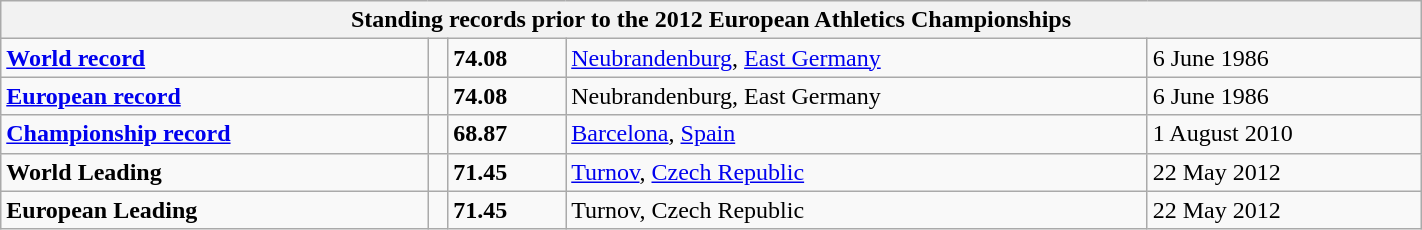<table class="wikitable" width=75%>
<tr>
<th colspan="5">Standing records prior to the 2012 European Athletics Championships</th>
</tr>
<tr>
<td><strong><a href='#'>World record</a></strong></td>
<td></td>
<td><strong>74.08</strong></td>
<td><a href='#'>Neubrandenburg</a>, <a href='#'>East Germany</a></td>
<td>6 June 1986</td>
</tr>
<tr>
<td><strong><a href='#'>European record</a></strong></td>
<td></td>
<td><strong>74.08</strong></td>
<td>Neubrandenburg, East Germany</td>
<td>6 June 1986</td>
</tr>
<tr>
<td><strong><a href='#'>Championship record</a></strong></td>
<td></td>
<td><strong>68.87</strong></td>
<td><a href='#'>Barcelona</a>, <a href='#'>Spain</a></td>
<td>1 August 2010</td>
</tr>
<tr>
<td><strong>World Leading</strong></td>
<td></td>
<td><strong>71.45</strong></td>
<td><a href='#'>Turnov</a>, <a href='#'>Czech Republic</a></td>
<td>22 May 2012</td>
</tr>
<tr>
<td><strong>European Leading</strong></td>
<td></td>
<td><strong>71.45</strong></td>
<td>Turnov, Czech Republic</td>
<td>22 May 2012</td>
</tr>
</table>
